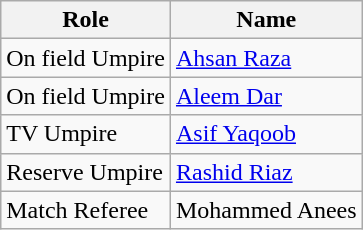<table class="wikitable">
<tr>
<th>Role</th>
<th>Name</th>
</tr>
<tr>
<td>On field Umpire</td>
<td> <a href='#'>Ahsan Raza</a></td>
</tr>
<tr>
<td>On field Umpire</td>
<td> <a href='#'>Aleem Dar</a></td>
</tr>
<tr>
<td>TV Umpire</td>
<td> <a href='#'>Asif Yaqoob</a></td>
</tr>
<tr>
<td>Reserve Umpire</td>
<td> <a href='#'>Rashid Riaz</a></td>
</tr>
<tr>
<td>Match Referee</td>
<td> Mohammed Anees</td>
</tr>
</table>
